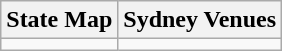<table class="wikitable">
<tr>
<th>State Map</th>
<th>Sydney Venues</th>
</tr>
<tr>
<td></td>
<td></td>
</tr>
</table>
